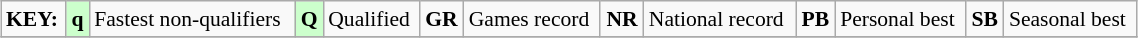<table class="wikitable" style="margin:0.5em auto; font-size:90%;position:relative;" width=60%>
<tr>
<td><strong>KEY:</strong></td>
<td bgcolor=ccffcc align=center><strong>q</strong></td>
<td>Fastest non-qualifiers</td>
<td bgcolor=ccffcc align=center><strong>Q</strong></td>
<td>Qualified</td>
<td align=center><strong>GR</strong></td>
<td>Games record</td>
<td align=center><strong>NR</strong></td>
<td>National record</td>
<td align=center><strong>PB</strong></td>
<td>Personal best</td>
<td align=center><strong>SB</strong></td>
<td>Seasonal best</td>
</tr>
<tr>
</tr>
</table>
